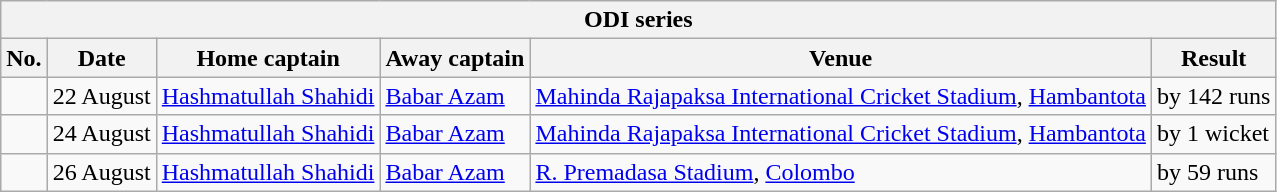<table class="wikitable">
<tr>
<th colspan="9">ODI series</th>
</tr>
<tr>
<th>No.</th>
<th>Date</th>
<th>Home captain</th>
<th>Away captain</th>
<th>Venue</th>
<th>Result</th>
</tr>
<tr>
<td></td>
<td>22 August</td>
<td><a href='#'>Hashmatullah Shahidi</a></td>
<td><a href='#'>Babar Azam</a></td>
<td><a href='#'>Mahinda Rajapaksa International Cricket Stadium</a>, <a href='#'>Hambantota</a></td>
<td> by 142 runs</td>
</tr>
<tr>
<td></td>
<td>24 August</td>
<td><a href='#'>Hashmatullah Shahidi</a></td>
<td><a href='#'>Babar Azam</a></td>
<td><a href='#'>Mahinda Rajapaksa International Cricket Stadium</a>, <a href='#'>Hambantota</a></td>
<td> by 1 wicket</td>
</tr>
<tr>
<td></td>
<td>26 August</td>
<td><a href='#'>Hashmatullah Shahidi</a></td>
<td><a href='#'>Babar Azam</a></td>
<td><a href='#'>R. Premadasa Stadium</a>, <a href='#'>Colombo</a></td>
<td> by 59 runs</td>
</tr>
</table>
